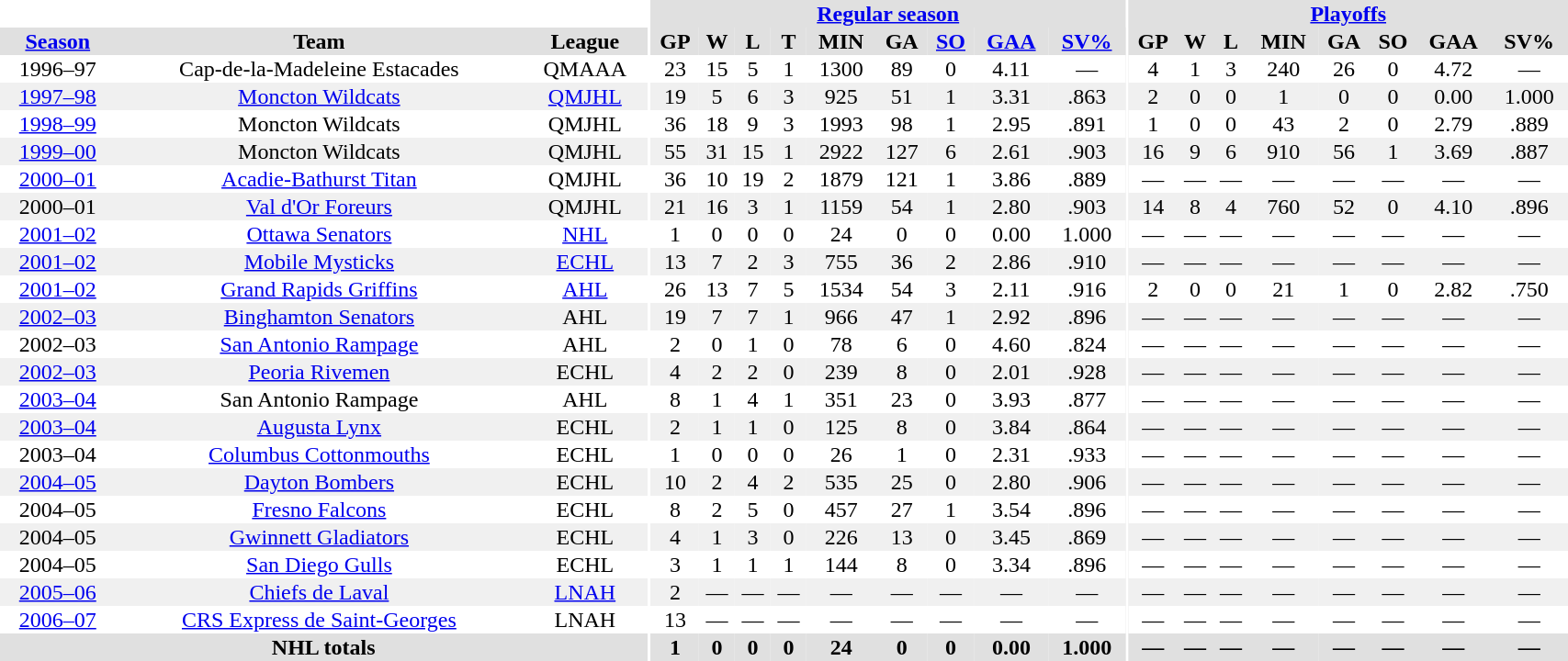<table border="0" cellpadding="1" cellspacing="0" style="width:90%; text-align:center;">
<tr bgcolor="#e0e0e0">
<th colspan="3" bgcolor="#ffffff"></th>
<th rowspan="99" bgcolor="#ffffff"></th>
<th colspan="9" bgcolor="#e0e0e0"><a href='#'>Regular season</a></th>
<th rowspan="99" bgcolor="#ffffff"></th>
<th colspan="8" bgcolor="#e0e0e0"><a href='#'>Playoffs</a></th>
</tr>
<tr bgcolor="#e0e0e0">
<th><a href='#'>Season</a></th>
<th>Team</th>
<th>League</th>
<th>GP</th>
<th>W</th>
<th>L</th>
<th>T</th>
<th>MIN</th>
<th>GA</th>
<th><a href='#'>SO</a></th>
<th><a href='#'>GAA</a></th>
<th><a href='#'>SV%</a></th>
<th>GP</th>
<th>W</th>
<th>L</th>
<th>MIN</th>
<th>GA</th>
<th>SO</th>
<th>GAA</th>
<th>SV%</th>
</tr>
<tr>
<td>1996–97</td>
<td>Cap-de-la-Madeleine Estacades</td>
<td>QMAAA</td>
<td>23</td>
<td>15</td>
<td>5</td>
<td>1</td>
<td>1300</td>
<td>89</td>
<td>0</td>
<td>4.11</td>
<td>—</td>
<td>4</td>
<td>1</td>
<td>3</td>
<td>240</td>
<td>26</td>
<td>0</td>
<td>4.72</td>
<td>—</td>
</tr>
<tr bgcolor="#f0f0f0">
<td><a href='#'>1997–98</a></td>
<td><a href='#'>Moncton Wildcats</a></td>
<td><a href='#'>QMJHL</a></td>
<td>19</td>
<td>5</td>
<td>6</td>
<td>3</td>
<td>925</td>
<td>51</td>
<td>1</td>
<td>3.31</td>
<td>.863</td>
<td>2</td>
<td>0</td>
<td>0</td>
<td>1</td>
<td>0</td>
<td>0</td>
<td>0.00</td>
<td>1.000</td>
</tr>
<tr>
<td><a href='#'>1998–99</a></td>
<td>Moncton Wildcats</td>
<td>QMJHL</td>
<td>36</td>
<td>18</td>
<td>9</td>
<td>3</td>
<td>1993</td>
<td>98</td>
<td>1</td>
<td>2.95</td>
<td>.891</td>
<td>1</td>
<td>0</td>
<td>0</td>
<td>43</td>
<td>2</td>
<td>0</td>
<td>2.79</td>
<td>.889</td>
</tr>
<tr bgcolor="#f0f0f0">
<td><a href='#'>1999–00</a></td>
<td>Moncton Wildcats</td>
<td>QMJHL</td>
<td>55</td>
<td>31</td>
<td>15</td>
<td>1</td>
<td>2922</td>
<td>127</td>
<td>6</td>
<td>2.61</td>
<td>.903</td>
<td>16</td>
<td>9</td>
<td>6</td>
<td>910</td>
<td>56</td>
<td>1</td>
<td>3.69</td>
<td>.887</td>
</tr>
<tr>
<td><a href='#'>2000–01</a></td>
<td><a href='#'>Acadie-Bathurst Titan</a></td>
<td>QMJHL</td>
<td>36</td>
<td>10</td>
<td>19</td>
<td>2</td>
<td>1879</td>
<td>121</td>
<td>1</td>
<td>3.86</td>
<td>.889</td>
<td>—</td>
<td>—</td>
<td>—</td>
<td>—</td>
<td>—</td>
<td>—</td>
<td>—</td>
<td>—</td>
</tr>
<tr bgcolor="#f0f0f0">
<td>2000–01</td>
<td><a href='#'>Val d'Or Foreurs</a></td>
<td>QMJHL</td>
<td>21</td>
<td>16</td>
<td>3</td>
<td>1</td>
<td>1159</td>
<td>54</td>
<td>1</td>
<td>2.80</td>
<td>.903</td>
<td>14</td>
<td>8</td>
<td>4</td>
<td>760</td>
<td>52</td>
<td>0</td>
<td>4.10</td>
<td>.896</td>
</tr>
<tr>
<td><a href='#'>2001–02</a></td>
<td><a href='#'>Ottawa Senators</a></td>
<td><a href='#'>NHL</a></td>
<td>1</td>
<td>0</td>
<td>0</td>
<td>0</td>
<td>24</td>
<td>0</td>
<td>0</td>
<td>0.00</td>
<td>1.000</td>
<td>—</td>
<td>—</td>
<td>—</td>
<td>—</td>
<td>—</td>
<td>—</td>
<td>—</td>
<td>—</td>
</tr>
<tr bgcolor="#f0f0f0">
<td><a href='#'>2001–02</a></td>
<td><a href='#'>Mobile Mysticks</a></td>
<td><a href='#'>ECHL</a></td>
<td>13</td>
<td>7</td>
<td>2</td>
<td>3</td>
<td>755</td>
<td>36</td>
<td>2</td>
<td>2.86</td>
<td>.910</td>
<td>—</td>
<td>—</td>
<td>—</td>
<td>—</td>
<td>—</td>
<td>—</td>
<td>—</td>
<td>—</td>
</tr>
<tr>
<td><a href='#'>2001–02</a></td>
<td><a href='#'>Grand Rapids Griffins</a></td>
<td><a href='#'>AHL</a></td>
<td>26</td>
<td>13</td>
<td>7</td>
<td>5</td>
<td>1534</td>
<td>54</td>
<td>3</td>
<td>2.11</td>
<td>.916</td>
<td>2</td>
<td>0</td>
<td>0</td>
<td>21</td>
<td>1</td>
<td>0</td>
<td>2.82</td>
<td>.750</td>
</tr>
<tr bgcolor="#f0f0f0">
<td><a href='#'>2002–03</a></td>
<td><a href='#'>Binghamton Senators</a></td>
<td>AHL</td>
<td>19</td>
<td>7</td>
<td>7</td>
<td>1</td>
<td>966</td>
<td>47</td>
<td>1</td>
<td>2.92</td>
<td>.896</td>
<td>—</td>
<td>—</td>
<td>—</td>
<td>—</td>
<td>—</td>
<td>—</td>
<td>—</td>
<td>—</td>
</tr>
<tr>
<td>2002–03</td>
<td><a href='#'>San Antonio Rampage</a></td>
<td>AHL</td>
<td>2</td>
<td>0</td>
<td>1</td>
<td>0</td>
<td>78</td>
<td>6</td>
<td>0</td>
<td>4.60</td>
<td>.824</td>
<td>—</td>
<td>—</td>
<td>—</td>
<td>—</td>
<td>—</td>
<td>—</td>
<td>—</td>
<td>—</td>
</tr>
<tr bgcolor="#f0f0f0">
<td><a href='#'>2002–03</a></td>
<td><a href='#'>Peoria Rivemen</a></td>
<td>ECHL</td>
<td>4</td>
<td>2</td>
<td>2</td>
<td>0</td>
<td>239</td>
<td>8</td>
<td>0</td>
<td>2.01</td>
<td>.928</td>
<td>—</td>
<td>—</td>
<td>—</td>
<td>—</td>
<td>—</td>
<td>—</td>
<td>—</td>
<td>—</td>
</tr>
<tr>
<td><a href='#'>2003–04</a></td>
<td>San Antonio Rampage</td>
<td>AHL</td>
<td>8</td>
<td>1</td>
<td>4</td>
<td>1</td>
<td>351</td>
<td>23</td>
<td>0</td>
<td>3.93</td>
<td>.877</td>
<td>—</td>
<td>—</td>
<td>—</td>
<td>—</td>
<td>—</td>
<td>—</td>
<td>—</td>
<td>—</td>
</tr>
<tr bgcolor="#f0f0f0">
<td><a href='#'>2003–04</a></td>
<td><a href='#'>Augusta Lynx</a></td>
<td>ECHL</td>
<td>2</td>
<td>1</td>
<td>1</td>
<td>0</td>
<td>125</td>
<td>8</td>
<td>0</td>
<td>3.84</td>
<td>.864</td>
<td>—</td>
<td>—</td>
<td>—</td>
<td>—</td>
<td>—</td>
<td>—</td>
<td>—</td>
<td>—</td>
</tr>
<tr>
<td>2003–04</td>
<td><a href='#'>Columbus Cottonmouths</a></td>
<td>ECHL</td>
<td>1</td>
<td>0</td>
<td>0</td>
<td>0</td>
<td>26</td>
<td>1</td>
<td>0</td>
<td>2.31</td>
<td>.933</td>
<td>—</td>
<td>—</td>
<td>—</td>
<td>—</td>
<td>—</td>
<td>—</td>
<td>—</td>
<td>—</td>
</tr>
<tr bgcolor="#f0f0f0">
<td><a href='#'>2004–05</a></td>
<td><a href='#'>Dayton Bombers</a></td>
<td>ECHL</td>
<td>10</td>
<td>2</td>
<td>4</td>
<td>2</td>
<td>535</td>
<td>25</td>
<td>0</td>
<td>2.80</td>
<td>.906</td>
<td>—</td>
<td>—</td>
<td>—</td>
<td>—</td>
<td>—</td>
<td>—</td>
<td>—</td>
<td>—</td>
</tr>
<tr>
<td>2004–05</td>
<td><a href='#'>Fresno Falcons</a></td>
<td>ECHL</td>
<td>8</td>
<td>2</td>
<td>5</td>
<td>0</td>
<td>457</td>
<td>27</td>
<td>1</td>
<td>3.54</td>
<td>.896</td>
<td>—</td>
<td>—</td>
<td>—</td>
<td>—</td>
<td>—</td>
<td>—</td>
<td>—</td>
<td>—</td>
</tr>
<tr bgcolor="#f0f0f0">
<td>2004–05</td>
<td><a href='#'>Gwinnett Gladiators</a></td>
<td>ECHL</td>
<td>4</td>
<td>1</td>
<td>3</td>
<td>0</td>
<td>226</td>
<td>13</td>
<td>0</td>
<td>3.45</td>
<td>.869</td>
<td>—</td>
<td>—</td>
<td>—</td>
<td>—</td>
<td>—</td>
<td>—</td>
<td>—</td>
<td>—</td>
</tr>
<tr>
<td>2004–05</td>
<td><a href='#'>San Diego Gulls</a></td>
<td>ECHL</td>
<td>3</td>
<td>1</td>
<td>1</td>
<td>1</td>
<td>144</td>
<td>8</td>
<td>0</td>
<td>3.34</td>
<td>.896</td>
<td>—</td>
<td>—</td>
<td>—</td>
<td>—</td>
<td>—</td>
<td>—</td>
<td>—</td>
<td>—</td>
</tr>
<tr bgcolor="#f0f0f0">
<td><a href='#'>2005–06</a></td>
<td><a href='#'>Chiefs de Laval</a></td>
<td><a href='#'>LNAH</a></td>
<td>2</td>
<td>—</td>
<td>—</td>
<td>—</td>
<td>—</td>
<td>—</td>
<td>—</td>
<td>—</td>
<td>—</td>
<td>—</td>
<td>—</td>
<td>—</td>
<td>—</td>
<td>—</td>
<td>—</td>
<td>—</td>
<td>—</td>
</tr>
<tr>
<td><a href='#'>2006–07</a></td>
<td><a href='#'>CRS Express de Saint-Georges</a></td>
<td>LNAH</td>
<td>13</td>
<td>—</td>
<td>—</td>
<td>—</td>
<td>—</td>
<td>—</td>
<td>—</td>
<td>—</td>
<td>—</td>
<td>—</td>
<td>—</td>
<td>—</td>
<td>—</td>
<td>—</td>
<td>—</td>
<td>—</td>
<td>—</td>
</tr>
<tr bgcolor="#e0e0e0">
<th colspan=3>NHL totals</th>
<th>1</th>
<th>0</th>
<th>0</th>
<th>0</th>
<th>24</th>
<th>0</th>
<th>0</th>
<th>0.00</th>
<th>1.000</th>
<th>—</th>
<th>—</th>
<th>—</th>
<th>—</th>
<th>—</th>
<th>—</th>
<th>—</th>
<th>—</th>
</tr>
</table>
